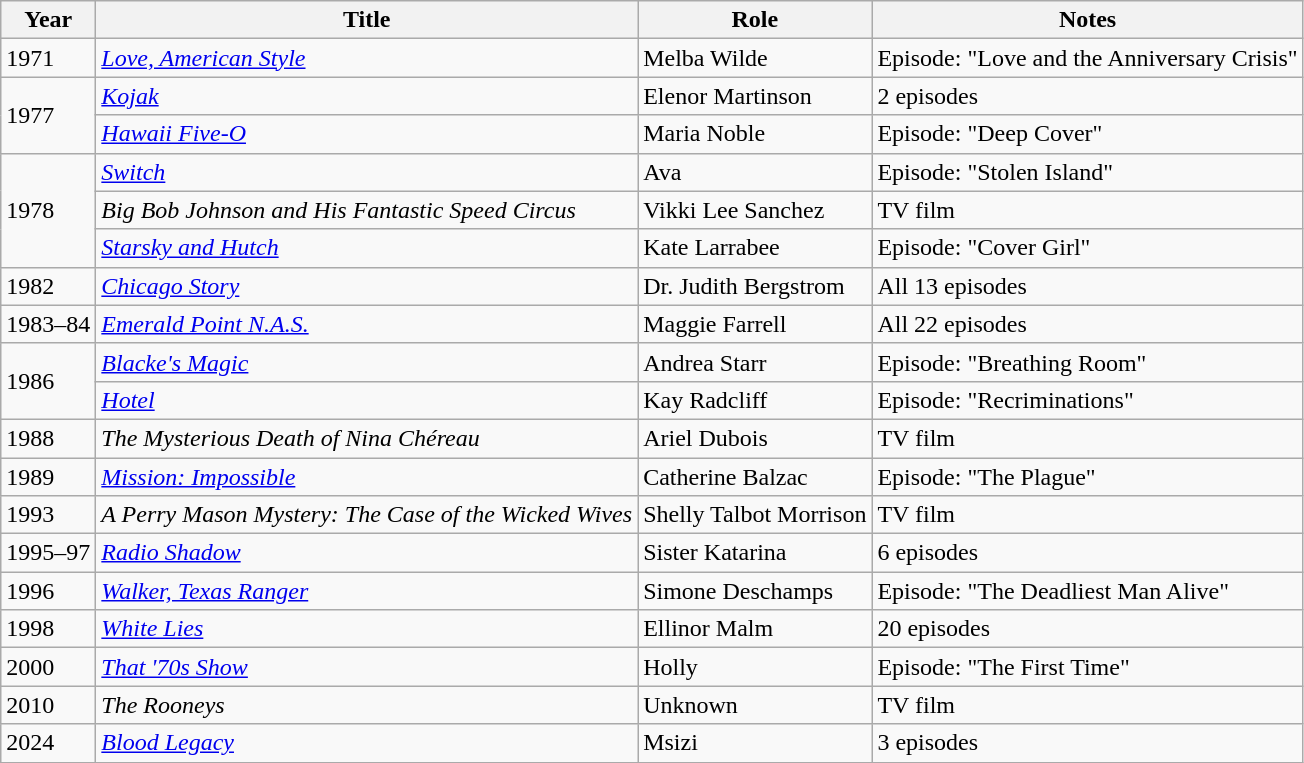<table class="wikitable sortable">
<tr>
<th>Year</th>
<th>Title</th>
<th>Role</th>
<th>Notes</th>
</tr>
<tr>
<td>1971</td>
<td><em><a href='#'>Love, American Style</a></em></td>
<td>Melba Wilde</td>
<td>Episode: "Love and the Anniversary Crisis"</td>
</tr>
<tr>
<td rowspan="2">1977</td>
<td><em><a href='#'>Kojak</a></em></td>
<td>Elenor Martinson</td>
<td>2 episodes</td>
</tr>
<tr>
<td><em><a href='#'>Hawaii Five-O</a></em></td>
<td>Maria Noble</td>
<td>Episode: "Deep Cover"</td>
</tr>
<tr>
<td rowspan="3">1978</td>
<td><em><a href='#'>Switch</a></em></td>
<td>Ava</td>
<td>Episode: "Stolen Island"</td>
</tr>
<tr>
<td><em>Big Bob Johnson and His Fantastic Speed Circus</em></td>
<td>Vikki Lee Sanchez</td>
<td>TV film</td>
</tr>
<tr>
<td><em><a href='#'>Starsky and Hutch</a></em></td>
<td>Kate Larrabee</td>
<td>Episode: "Cover Girl"</td>
</tr>
<tr>
<td>1982</td>
<td><em><a href='#'>Chicago Story</a></em></td>
<td>Dr. Judith Bergstrom</td>
<td>All 13 episodes</td>
</tr>
<tr>
<td>1983–84</td>
<td><em><a href='#'>Emerald Point N.A.S.</a></em></td>
<td>Maggie Farrell</td>
<td>All 22 episodes</td>
</tr>
<tr>
<td rowspan="2">1986</td>
<td><em><a href='#'>Blacke's Magic</a></em></td>
<td>Andrea Starr</td>
<td>Episode: "Breathing Room"</td>
</tr>
<tr>
<td><em><a href='#'>Hotel</a></em></td>
<td>Kay Radcliff</td>
<td>Episode: "Recriminations"</td>
</tr>
<tr>
<td>1988</td>
<td><em>The Mysterious Death of Nina Chéreau</em></td>
<td>Ariel Dubois</td>
<td>TV film</td>
</tr>
<tr>
<td>1989</td>
<td><em><a href='#'>Mission: Impossible</a></em></td>
<td>Catherine Balzac</td>
<td>Episode: "The Plague"</td>
</tr>
<tr>
<td>1993</td>
<td><em>A Perry Mason Mystery: The Case of the Wicked Wives</em></td>
<td>Shelly Talbot Morrison</td>
<td>TV film</td>
</tr>
<tr>
<td>1995–97</td>
<td><em><a href='#'>Radio Shadow</a></em></td>
<td>Sister Katarina</td>
<td>6 episodes</td>
</tr>
<tr>
<td>1996</td>
<td><em><a href='#'>Walker, Texas Ranger</a></em></td>
<td>Simone Deschamps</td>
<td>Episode: "The Deadliest Man Alive"</td>
</tr>
<tr>
<td>1998</td>
<td><em><a href='#'>White Lies</a></em></td>
<td>Ellinor Malm</td>
<td>20 episodes</td>
</tr>
<tr>
<td>2000</td>
<td><em><a href='#'>That '70s Show</a></em></td>
<td>Holly</td>
<td>Episode: "The First Time"</td>
</tr>
<tr>
<td>2010</td>
<td><em>The Rooneys</em></td>
<td>Unknown</td>
<td>TV film</td>
</tr>
<tr>
<td>2024</td>
<td><a href='#'><em>Blood Legacy</em></a></td>
<td>Msizi</td>
<td>3 episodes</td>
</tr>
</table>
